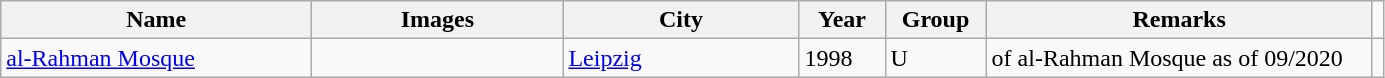<table class="wikitable sortable">
<tr>
<th align=left width=200px>Name</th>
<th align=center width=160px class=unsortable>Images</th>
<th align=left width=150px>City</th>
<th align=left width=050px>Year</th>
<th align=left width=060px>Group</th>
<th align=left width=250px class=unsortable>Remarks</th>
</tr>
<tr valign=top>
<td><a href='#'>al-Rahman Mosque</a></td>
<td></td>
<td><a href='#'>Leipzig</a></td>
<td>1998</td>
<td>U</td>
<td> of al-Rahman Mosque as of 09/2020</td>
<td></td>
</tr>
</table>
